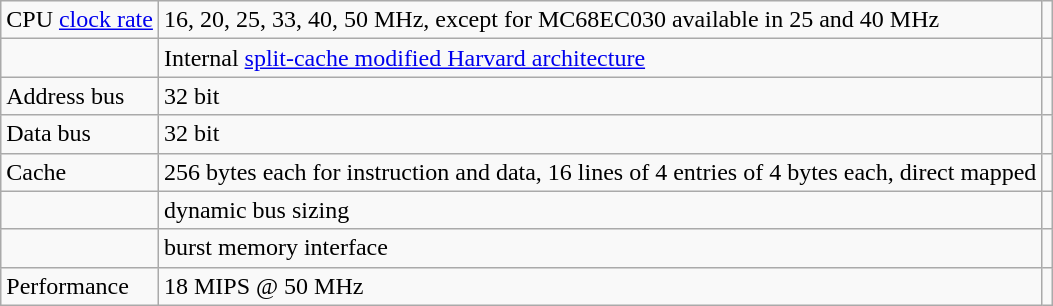<table class="wikitable">
<tr>
<td>CPU <a href='#'>clock rate</a></td>
<td>16, 20, 25, 33, 40, 50 MHz, except for MC68EC030 available in 25 and 40 MHz</td>
<td></td>
</tr>
<tr>
<td></td>
<td>Internal <a href='#'>split-cache modified Harvard architecture</a></td>
<td></td>
</tr>
<tr>
<td>Address bus</td>
<td>32 bit</td>
<td></td>
</tr>
<tr>
<td>Data bus</td>
<td>32 bit</td>
<td></td>
</tr>
<tr>
<td>Cache</td>
<td>256 bytes each for instruction and data, 16 lines of 4 entries of 4 bytes each, direct mapped</td>
<td></td>
</tr>
<tr>
<td></td>
<td>dynamic bus sizing</td>
<td></td>
</tr>
<tr>
<td></td>
<td>burst memory interface</td>
<td></td>
</tr>
<tr>
<td>Performance</td>
<td>18 MIPS @ 50 MHz</td>
<td></td>
</tr>
</table>
